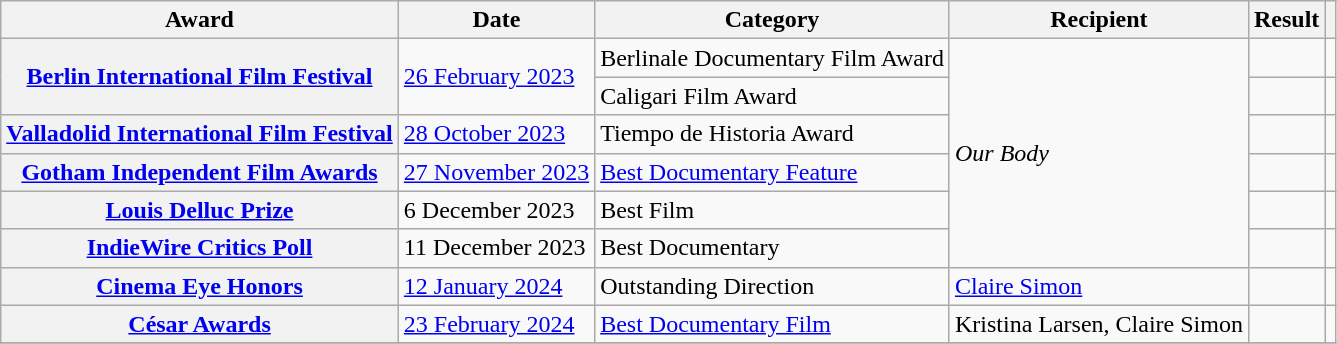<table class="wikitable sortable plainrowheaders">
<tr>
<th>Award</th>
<th>Date</th>
<th>Category</th>
<th>Recipient</th>
<th>Result</th>
<th></th>
</tr>
<tr>
<th scope="row" rowspan="2"><a href='#'>Berlin International Film Festival</a></th>
<td rowspan="2"><a href='#'>26 February 2023</a></td>
<td>Berlinale Documentary Film Award</td>
<td rowspan="6"><em>Our Body</em></td>
<td></td>
<td align="center"></td>
</tr>
<tr>
<td>Caligari Film Award</td>
<td></td>
<td align="center"></td>
</tr>
<tr>
<th scope="row"><a href='#'>Valladolid International Film Festival</a></th>
<td><a href='#'>28 October 2023</a></td>
<td>Tiempo de Historia Award</td>
<td></td>
<td align="center"></td>
</tr>
<tr>
<th scope="row"><a href='#'>Gotham Independent Film Awards</a></th>
<td><a href='#'>27 November 2023</a></td>
<td><a href='#'>Best Documentary Feature</a></td>
<td></td>
<td align="center"></td>
</tr>
<tr>
<th scope="row"><a href='#'>Louis Delluc Prize</a></th>
<td>6 December 2023</td>
<td>Best Film</td>
<td></td>
<td align="center"></td>
</tr>
<tr>
<th scope="row"><a href='#'>IndieWire Critics Poll</a></th>
<td>11 December 2023</td>
<td>Best Documentary</td>
<td></td>
<td align="center"></td>
</tr>
<tr>
<th scope="row"><a href='#'>Cinema Eye Honors</a></th>
<td><a href='#'>12 January 2024</a></td>
<td>Outstanding Direction</td>
<td><a href='#'>Claire Simon</a></td>
<td></td>
<td align="center"></td>
</tr>
<tr>
<th scope="row"><a href='#'>César Awards</a></th>
<td><a href='#'>23 February 2024</a></td>
<td><a href='#'>Best Documentary Film</a></td>
<td>Kristina Larsen, Claire Simon</td>
<td></td>
<td align="center"></td>
</tr>
<tr>
</tr>
</table>
